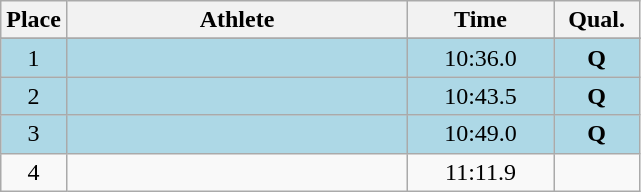<table class=wikitable style="text-align:center">
<tr>
<th width=20>Place</th>
<th width=220>Athlete</th>
<th width=90>Time</th>
<th width=50>Qual.</th>
</tr>
<tr>
</tr>
<tr bgcolor=lightblue>
<td>1</td>
<td align=left></td>
<td>10:36.0</td>
<td><strong>Q</strong></td>
</tr>
<tr bgcolor=lightblue>
<td>2</td>
<td align=left></td>
<td>10:43.5</td>
<td><strong>Q</strong></td>
</tr>
<tr bgcolor=lightblue>
<td>3</td>
<td align=left></td>
<td>10:49.0</td>
<td><strong>Q</strong></td>
</tr>
<tr>
<td>4</td>
<td align=left></td>
<td>11:11.9</td>
<td></td>
</tr>
</table>
